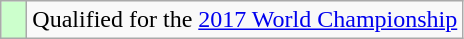<table class="wikitable">
<tr>
<td width=10px bgcolor=ccffcc></td>
<td>Qualified for the <a href='#'>2017 World Championship</a></td>
</tr>
</table>
